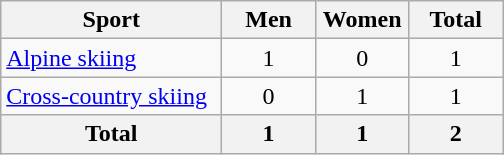<table class="wikitable sortable" style="text-align:center;">
<tr>
<th width=140>Sport</th>
<th width=55>Men</th>
<th width=55>Women</th>
<th width=55>Total</th>
</tr>
<tr>
<td align=left><a href='#'>Alpine skiing</a></td>
<td>1</td>
<td>0</td>
<td>1</td>
</tr>
<tr>
<td align=left><a href='#'>Cross-country skiing</a></td>
<td>0</td>
<td>1</td>
<td>1</td>
</tr>
<tr>
<th>Total</th>
<th>1</th>
<th>1</th>
<th>2</th>
</tr>
</table>
